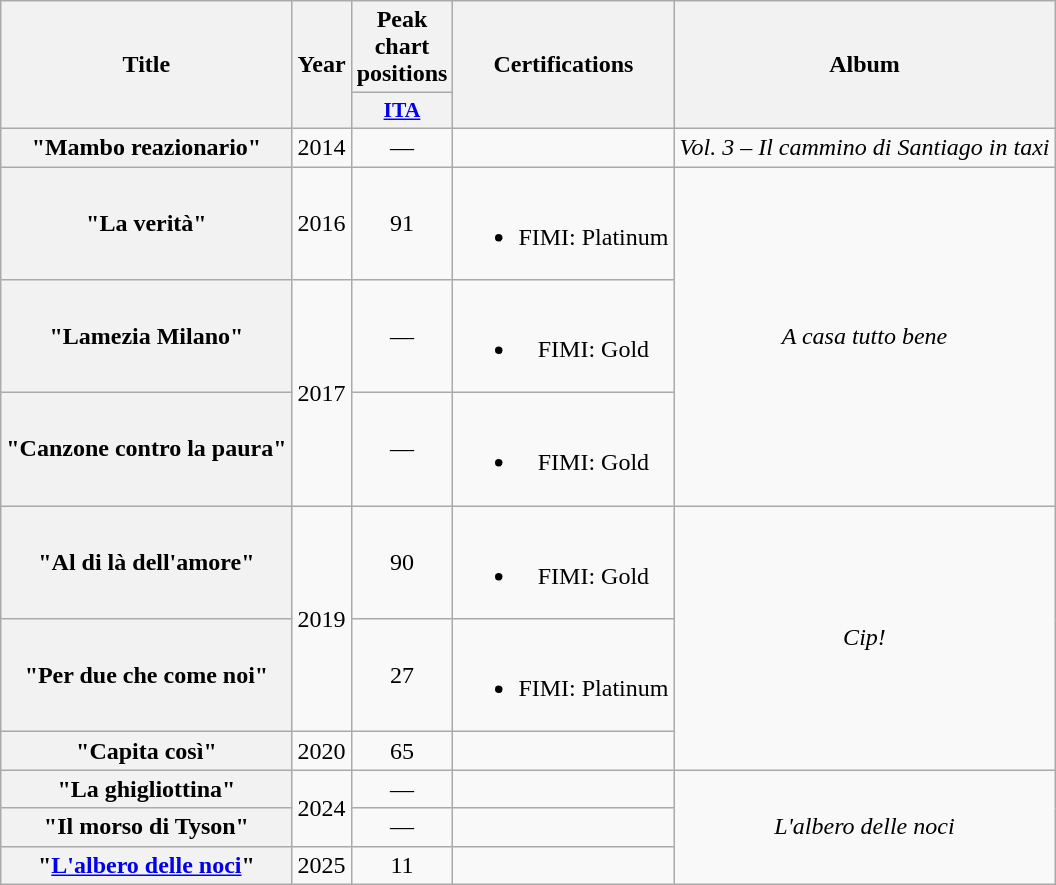<table class="wikitable plainrowheaders" style="text-align:center">
<tr>
<th scope="col" rowspan="2">Title</th>
<th scope="col" rowspan="2">Year</th>
<th scope="col" colspan="1">Peak chart positions</th>
<th rowspan="2">Certifications</th>
<th scope="col" rowspan="2">Album</th>
</tr>
<tr>
<th scope="col" style="width:2.2em;font-size:90%;"><a href='#'>ITA</a><br></th>
</tr>
<tr>
<th scope="row">"Mambo reazionario"</th>
<td>2014</td>
<td>—</td>
<td></td>
<td><em>Vol. 3 – Il cammino di Santiago in taxi</em></td>
</tr>
<tr>
<th scope="row">"La verità"</th>
<td>2016</td>
<td>91</td>
<td><br><ul><li>FIMI: Platinum</li></ul></td>
<td rowspan="3"><em>A casa tutto bene</em></td>
</tr>
<tr>
<th scope="row">"Lamezia Milano"</th>
<td rowspan="2">2017</td>
<td>—</td>
<td><br><ul><li>FIMI: Gold</li></ul></td>
</tr>
<tr>
<th scope="row">"Canzone contro la paura"</th>
<td>—</td>
<td><br><ul><li>FIMI: Gold</li></ul></td>
</tr>
<tr>
<th scope="row">"Al di là dell'amore"</th>
<td rowspan="2">2019</td>
<td>90</td>
<td><br><ul><li>FIMI: Gold</li></ul></td>
<td rowspan="3"><em>Cip!</em></td>
</tr>
<tr>
<th scope="row">"Per due che come noi"</th>
<td>27</td>
<td><br><ul><li>FIMI: Platinum</li></ul></td>
</tr>
<tr>
<th scope="row">"Capita così"</th>
<td>2020</td>
<td>65</td>
<td></td>
</tr>
<tr>
<th scope="row">"La ghigliottina"</th>
<td rowspan="2">2024</td>
<td>—</td>
<td></td>
<td rowspan="3"><em>L'albero delle noci</em></td>
</tr>
<tr>
<th scope="row">"Il morso di Tyson"</th>
<td>—</td>
<td></td>
</tr>
<tr>
<th scope="row">"<a href='#'>L'albero delle noci</a>"</th>
<td>2025</td>
<td>11<br></td>
<td></td>
</tr>
</table>
